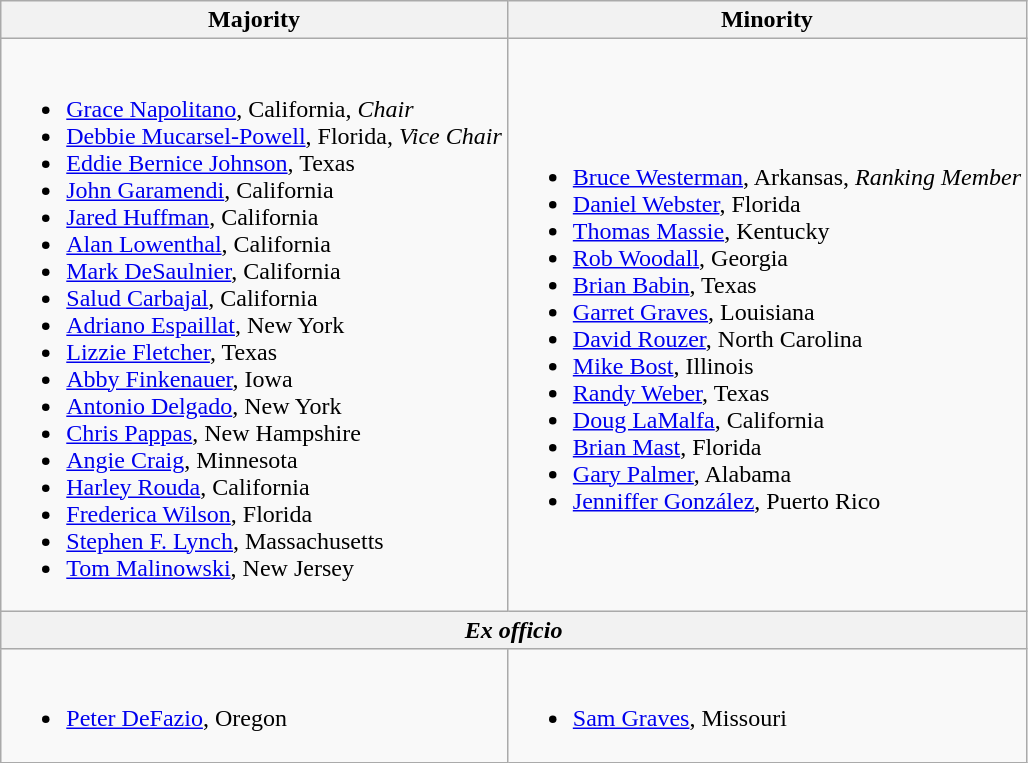<table class=wikitable>
<tr>
<th>Majority</th>
<th>Minority</th>
</tr>
<tr>
<td><br><ul><li><a href='#'>Grace Napolitano</a>, California, <em>Chair</em></li><li><a href='#'>Debbie Mucarsel-Powell</a>, Florida, <em>Vice Chair</em></li><li><a href='#'>Eddie Bernice Johnson</a>, Texas</li><li><a href='#'>John Garamendi</a>, California</li><li><a href='#'>Jared Huffman</a>, California</li><li><a href='#'>Alan Lowenthal</a>, California</li><li><a href='#'>Mark DeSaulnier</a>, California</li><li><a href='#'>Salud Carbajal</a>, California</li><li><a href='#'>Adriano Espaillat</a>, New York</li><li><a href='#'>Lizzie Fletcher</a>, Texas</li><li><a href='#'>Abby Finkenauer</a>, Iowa</li><li><a href='#'>Antonio Delgado</a>, New York</li><li><a href='#'>Chris Pappas</a>, New Hampshire</li><li><a href='#'>Angie Craig</a>, Minnesota</li><li><a href='#'>Harley Rouda</a>, California</li><li><a href='#'>Frederica Wilson</a>, Florida</li><li><a href='#'>Stephen F. Lynch</a>, Massachusetts</li><li><a href='#'>Tom Malinowski</a>, New Jersey</li></ul></td>
<td><br><ul><li><a href='#'>Bruce Westerman</a>, Arkansas, <em>Ranking Member</em></li><li><a href='#'>Daniel Webster</a>, Florida</li><li><a href='#'>Thomas Massie</a>, Kentucky</li><li><a href='#'>Rob Woodall</a>, Georgia</li><li><a href='#'>Brian Babin</a>, Texas</li><li><a href='#'>Garret Graves</a>, Louisiana</li><li><a href='#'>David Rouzer</a>, North Carolina</li><li><a href='#'>Mike Bost</a>, Illinois</li><li><a href='#'>Randy Weber</a>, Texas</li><li><a href='#'>Doug LaMalfa</a>, California</li><li><a href='#'>Brian Mast</a>, Florida</li><li><a href='#'>Gary Palmer</a>, Alabama</li><li><a href='#'>Jenniffer González</a>, Puerto Rico</li></ul></td>
</tr>
<tr>
<th colspan=2><em>Ex officio</em></th>
</tr>
<tr>
<td><br><ul><li><a href='#'>Peter DeFazio</a>, Oregon</li></ul></td>
<td><br><ul><li><a href='#'>Sam Graves</a>, Missouri</li></ul></td>
</tr>
</table>
